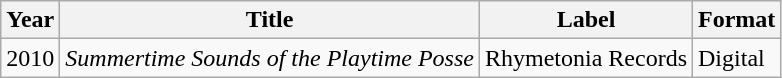<table class="wikitable">
<tr>
<th>Year</th>
<th>Title</th>
<th>Label</th>
<th>Format</th>
</tr>
<tr>
<td>2010</td>
<td><em>Summertime Sounds of the Playtime Posse</em></td>
<td>Rhymetonia Records</td>
<td>Digital</td>
</tr>
</table>
